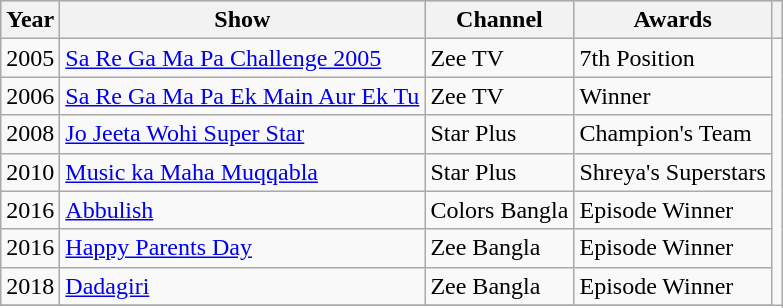<table class="wikitable sortable">
<tr style="background:#ccc; text-align:center;">
<th>Year</th>
<th>Show</th>
<th>Channel</th>
<th>Awards</th>
<th></th>
</tr>
<tr>
<td>2005</td>
<td><a href='#'>Sa Re Ga Ma Pa Challenge 2005</a></td>
<td>Zee TV</td>
<td>7th Position</td>
</tr>
<tr>
<td>2006</td>
<td><a href='#'>Sa Re Ga Ma Pa Ek Main Aur Ek Tu</a></td>
<td>Zee TV</td>
<td>Winner</td>
</tr>
<tr>
<td>2008</td>
<td><a href='#'>Jo Jeeta Wohi Super Star</a></td>
<td>Star Plus</td>
<td>Champion's Team</td>
</tr>
<tr>
<td>2010</td>
<td><a href='#'>Music ka Maha Muqqabla</a></td>
<td>Star Plus</td>
<td>Shreya's Superstars</td>
</tr>
<tr>
<td>2016</td>
<td><a href='#'>Abbulish</a></td>
<td>Colors Bangla</td>
<td>Episode Winner</td>
</tr>
<tr>
<td>2016</td>
<td><a href='#'>Happy Parents Day</a></td>
<td>Zee Bangla</td>
<td>Episode Winner</td>
</tr>
<tr>
<td>2018</td>
<td><a href='#'>Dadagiri</a></td>
<td>Zee Bangla</td>
<td>Episode Winner</td>
</tr>
<tr>
</tr>
</table>
